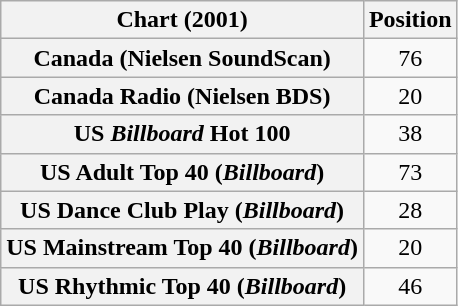<table class="wikitable sortable plainrowheaders" style="text-align:center">
<tr>
<th scope="col">Chart (2001)</th>
<th scope="col">Position</th>
</tr>
<tr>
<th scope="row">Canada (Nielsen SoundScan)</th>
<td>76</td>
</tr>
<tr>
<th scope="row">Canada Radio (Nielsen BDS)</th>
<td>20</td>
</tr>
<tr>
<th scope="row">US <em>Billboard</em> Hot 100</th>
<td>38</td>
</tr>
<tr>
<th scope="row">US Adult Top 40 (<em>Billboard</em>)</th>
<td>73</td>
</tr>
<tr>
<th scope="row">US Dance Club Play (<em>Billboard</em>)</th>
<td>28</td>
</tr>
<tr>
<th scope="row">US Mainstream Top 40 (<em>Billboard</em>)</th>
<td>20</td>
</tr>
<tr>
<th scope="row">US Rhythmic Top 40 (<em>Billboard</em>)</th>
<td>46</td>
</tr>
</table>
